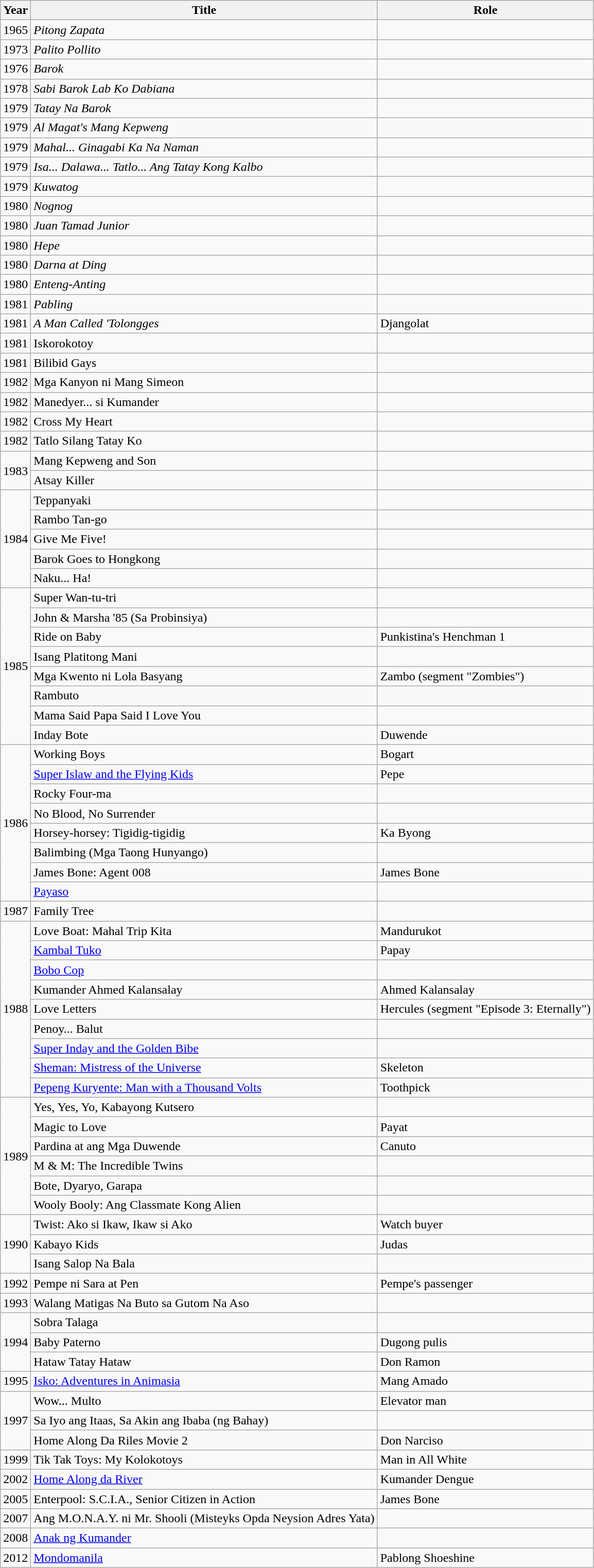<table class="wikitable sortable plainrowheaders">
<tr>
<th scope="col">Year</th>
<th scope="col">Title</th>
<th scope="col">Role</th>
</tr>
<tr>
<td>1965</td>
<td><em>Pitong Zapata</em></td>
<td></td>
</tr>
<tr>
<td>1973</td>
<td><em>Palito Pollito</em></td>
<td></td>
</tr>
<tr>
<td>1976</td>
<td><em>Barok</em></td>
<td></td>
</tr>
<tr>
<td>1978</td>
<td><em>Sabi Barok Lab Ko Dabiana</em></td>
<td></td>
</tr>
<tr>
<td>1979</td>
<td><em>Tatay Na Barok</em></td>
<td></td>
</tr>
<tr>
<td>1979</td>
<td><em>Al Magat's Mang Kepweng</em></td>
<td></td>
</tr>
<tr>
<td>1979</td>
<td><em>Mahal... Ginagabi Ka Na Naman</em></td>
<td></td>
</tr>
<tr>
<td>1979</td>
<td><em>Isa... Dalawa... Tatlo... Ang Tatay Kong Kalbo</em></td>
<td></td>
</tr>
<tr>
<td>1979</td>
<td><em>Kuwatog</em></td>
<td></td>
</tr>
<tr>
<td>1980</td>
<td><em>Nognog</em></td>
<td></td>
</tr>
<tr>
<td>1980</td>
<td><em>Juan Tamad Junior</em></td>
<td></td>
</tr>
<tr>
<td>1980</td>
<td><em>Hepe</em></td>
<td></td>
</tr>
<tr>
<td>1980</td>
<td><em>Darna at Ding</em></td>
<td></td>
</tr>
<tr>
<td>1980</td>
<td><em>Enteng-Anting</em></td>
<td></td>
</tr>
<tr>
<td>1981</td>
<td><em>Pabling</em></td>
<td></td>
</tr>
<tr>
<td>1981</td>
<td><em>A Man Called 'Tolongges<strong></td>
<td>Djangolat</td>
</tr>
<tr>
<td>1981</td>
<td></em>Iskorokotoy<em></td>
<td></td>
</tr>
<tr>
<td>1981</td>
<td></em>Bilibid Gays<em></td>
<td></td>
</tr>
<tr>
<td>1982</td>
<td></em>Mga Kanyon ni Mang Simeon<em></td>
<td></td>
</tr>
<tr>
<td>1982</td>
<td></em>Manedyer... si Kumander<em></td>
<td></td>
</tr>
<tr>
<td>1982</td>
<td></em>Cross My Heart<em></td>
<td></td>
</tr>
<tr>
<td>1982</td>
<td></em>Tatlo Silang Tatay Ko<em></td>
<td></td>
</tr>
<tr>
<td rowspan="2">1983</td>
<td></em>Mang Kepweng and Son<em></td>
<td></td>
</tr>
<tr>
<td></em>Atsay Killer<em></td>
<td></td>
</tr>
<tr>
<td rowspan="5">1984</td>
<td></em>Teppanyaki<em></td>
<td></td>
</tr>
<tr>
<td></em>Rambo Tan-go<em></td>
<td></td>
</tr>
<tr>
<td></em>Give Me Five!<em></td>
<td></td>
</tr>
<tr>
<td></em>Barok Goes to Hongkong<em></td>
<td></td>
</tr>
<tr>
<td></em>Naku... Ha!<em></td>
<td></td>
</tr>
<tr>
<td rowspan="8">1985</td>
<td></em>Super Wan-tu-tri<em></td>
<td></td>
</tr>
<tr>
<td></em>John & Marsha '85 (Sa Probinsiya)<em></td>
<td></td>
</tr>
<tr>
<td></em>Ride on Baby<em></td>
<td>Punkistina's Henchman 1</td>
</tr>
<tr>
<td></em>Isang Platitong Mani<em> </td>
<td></td>
</tr>
<tr>
<td></em>Mga Kwento ni Lola Basyang<em></td>
<td>Zambo (segment "Zombies")</td>
</tr>
<tr>
<td></em>Rambuto<em></td>
<td></td>
</tr>
<tr>
<td></em>Mama Said Papa Said I Love You<em></td>
<td></td>
</tr>
<tr>
<td></em>Inday Bote<em></td>
<td>Duwende</td>
</tr>
<tr>
<td rowspan="8">1986</td>
<td></em>Working Boys<em></td>
<td>Bogart</td>
</tr>
<tr>
<td></em><a href='#'>Super Islaw and the Flying Kids</a><em></td>
<td>Pepe</td>
</tr>
<tr>
<td></em>Rocky Four-ma<em></td>
<td></td>
</tr>
<tr>
<td></em>No Blood, No Surrender<em></td>
<td></td>
</tr>
<tr>
<td></em>Horsey-horsey: Tigidig-tigidig<em></td>
<td>Ka Byong</td>
</tr>
<tr>
<td></em>Balimbing (Mga Taong Hunyango)<em></td>
<td></td>
</tr>
<tr>
<td></em>James Bone: Agent 008<em></td>
<td>James Bone</td>
</tr>
<tr>
<td></em><a href='#'>Payaso</a><em></td>
<td></td>
</tr>
<tr>
<td>1987</td>
<td></em>Family Tree<em></td>
<td></td>
</tr>
<tr>
<td rowspan="9">1988</td>
<td></em>Love Boat: Mahal Trip Kita<em></td>
<td>Mandurukot</td>
</tr>
<tr>
<td></em><a href='#'>Kambal Tuko</a><em></td>
<td>Papay</td>
</tr>
<tr>
<td></em><a href='#'>Bobo Cop</a><em></td>
<td></td>
</tr>
<tr>
<td></em>Kumander Ahmed Kalansalay<em></td>
<td>Ahmed Kalansalay</td>
</tr>
<tr>
<td></em>Love Letters<em></td>
<td>Hercules (segment "Episode 3: Eternally")</td>
</tr>
<tr>
<td></em>Penoy... Balut<em></td>
<td></td>
</tr>
<tr>
<td></em><a href='#'>Super Inday and the Golden Bibe</a><em></td>
<td></td>
</tr>
<tr>
<td></em><a href='#'>Sheman: Mistress of the Universe</a><em></td>
<td>Skeleton</td>
</tr>
<tr>
<td></em><a href='#'>Pepeng Kuryente: Man with a Thousand Volts</a><em></td>
<td>Toothpick</td>
</tr>
<tr>
<td rowspan="6">1989</td>
<td></em>Yes, Yes, Yo, Kabayong Kutsero<em></td>
<td></td>
</tr>
<tr>
<td></em>Magic to Love<em></td>
<td>Payat</td>
</tr>
<tr>
<td></em>Pardina at ang Mga Duwende<em></td>
<td>Canuto</td>
</tr>
<tr>
<td></em>M & M: The Incredible Twins<em></td>
<td></td>
</tr>
<tr>
<td></em>Bote, Dyaryo, Garapa<em></td>
<td></td>
</tr>
<tr>
<td></em>Wooly Booly: Ang Classmate Kong Alien<em></td>
<td></td>
</tr>
<tr>
<td rowspan="3">1990</td>
<td></em>Twist: Ako si Ikaw, Ikaw si Ako<em></td>
<td>Watch buyer</td>
</tr>
<tr>
<td></em>Kabayo Kids<em></td>
<td>Judas</td>
</tr>
<tr>
<td></em>Isang Salop Na Bala<em></td>
<td></td>
</tr>
<tr>
<td>1992</td>
<td></em>Pempe ni Sara at Pen<em></td>
<td>Pempe's passenger</td>
</tr>
<tr>
<td>1993</td>
<td></em>Walang Matigas Na Buto sa Gutom Na Aso<em></td>
<td></td>
</tr>
<tr>
<td rowspan="3">1994</td>
<td></em>Sobra Talaga<em></td>
<td></td>
</tr>
<tr>
<td></em>Baby Paterno<em></td>
<td>Dugong pulis</td>
</tr>
<tr>
<td></em>Hataw Tatay Hataw<em></td>
<td>Don Ramon</td>
</tr>
<tr>
<td>1995</td>
<td></em><a href='#'>Isko: Adventures in Animasia</a><em></td>
<td>Mang Amado</td>
</tr>
<tr>
<td rowspan="3">1997</td>
<td></em>Wow... Multo<em> </td>
<td>Elevator man</td>
</tr>
<tr>
<td></em>Sa Iyo ang Itaas, Sa Akin ang Ibaba (ng Bahay)<em> </td>
<td></td>
</tr>
<tr>
<td></em>Home Along Da Riles Movie 2<em></td>
<td>Don Narciso</td>
</tr>
<tr>
<td>1999</td>
<td></em>Tik Tak Toys: My Kolokotoys<em></td>
<td>Man in All White</td>
</tr>
<tr>
<td>2002</td>
<td></em><a href='#'>Home Along da River</a><em></td>
<td>Kumander Dengue</td>
</tr>
<tr>
<td>2005</td>
<td></em>Enterpool: S.C.I.A., Senior Citizen in Action<em></td>
<td>James Bone</td>
</tr>
<tr>
<td>2007</td>
<td></em>Ang M.O.N.A.Y. ni Mr. Shooli (Misteyks Opda Neysion Adres Yata)<em></td>
<td></td>
</tr>
<tr>
<td>2008</td>
<td></em><a href='#'>Anak ng Kumander</a><em></td>
<td></td>
</tr>
<tr>
<td>2012</td>
<td></em><a href='#'>Mondomanila</a><em></td>
<td>Pablong Shoeshine</td>
</tr>
</table>
